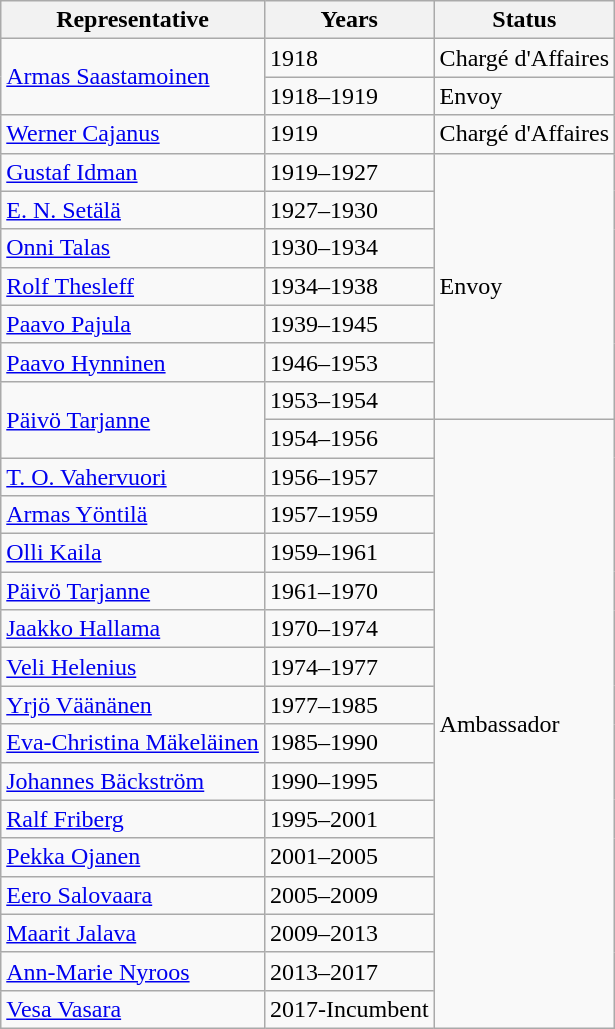<table class="wikitable sortable">
<tr>
<th>Representative</th>
<th>Years</th>
<th>Status</th>
</tr>
<tr>
<td rowspan="2"><a href='#'>Armas Saastamoinen</a></td>
<td>1918</td>
<td>Chargé d'Affaires</td>
</tr>
<tr>
<td>1918–1919</td>
<td>Envoy</td>
</tr>
<tr>
<td><a href='#'>Werner Cajanus</a></td>
<td>1919</td>
<td>Chargé d'Affaires</td>
</tr>
<tr>
<td><a href='#'>Gustaf Idman</a></td>
<td>1919–1927</td>
<td rowspan="7">Envoy</td>
</tr>
<tr>
<td><a href='#'>E. N. Setälä</a></td>
<td>1927–1930</td>
</tr>
<tr>
<td><a href='#'>Onni Talas</a></td>
<td>1930–1934</td>
</tr>
<tr>
<td><a href='#'>Rolf Thesleff</a></td>
<td>1934–1938</td>
</tr>
<tr>
<td><a href='#'>Paavo Pajula</a></td>
<td>1939–1945</td>
</tr>
<tr>
<td><a href='#'>Paavo Hynninen</a></td>
<td>1946–1953</td>
</tr>
<tr>
<td rowspan="2"><a href='#'>Päivö Tarjanne</a></td>
<td>1953–1954</td>
</tr>
<tr>
<td>1954–1956</td>
<td rowspan="16">Ambassador</td>
</tr>
<tr>
<td><a href='#'>T. O. Vahervuori</a></td>
<td>1956–1957</td>
</tr>
<tr>
<td><a href='#'>Armas Yöntilä</a></td>
<td>1957–1959</td>
</tr>
<tr>
<td><a href='#'>Olli Kaila</a></td>
<td>1959–1961</td>
</tr>
<tr>
<td><a href='#'>Päivö Tarjanne</a></td>
<td>1961–1970</td>
</tr>
<tr>
<td><a href='#'>Jaakko Hallama</a></td>
<td>1970–1974</td>
</tr>
<tr>
<td><a href='#'>Veli Helenius</a></td>
<td>1974–1977</td>
</tr>
<tr>
<td><a href='#'>Yrjö Väänänen</a></td>
<td>1977–1985</td>
</tr>
<tr>
<td><a href='#'>Eva-Christina Mäkeläinen</a></td>
<td>1985–1990</td>
</tr>
<tr>
<td><a href='#'>Johannes Bäckström</a></td>
<td>1990–1995</td>
</tr>
<tr>
<td><a href='#'>Ralf Friberg</a></td>
<td>1995–2001</td>
</tr>
<tr>
<td><a href='#'>Pekka Ojanen</a></td>
<td>2001–2005</td>
</tr>
<tr>
<td><a href='#'>Eero Salovaara</a></td>
<td>2005–2009</td>
</tr>
<tr>
<td><a href='#'>Maarit Jalava</a></td>
<td>2009–2013</td>
</tr>
<tr>
<td><a href='#'>Ann-Marie Nyroos</a></td>
<td>2013–2017</td>
</tr>
<tr>
<td><a href='#'>Vesa Vasara</a></td>
<td>2017-Incumbent</td>
</tr>
</table>
